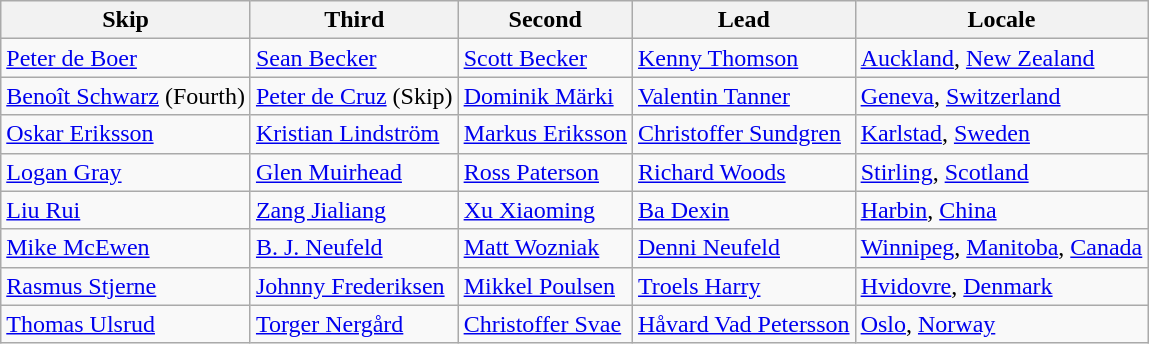<table class=wikitable>
<tr>
<th scope="col">Skip</th>
<th scope="col">Third</th>
<th scope="col">Second</th>
<th scope="col">Lead</th>
<th scope="col">Locale</th>
</tr>
<tr>
<td><a href='#'>Peter de Boer</a></td>
<td><a href='#'>Sean Becker</a></td>
<td><a href='#'>Scott Becker</a></td>
<td><a href='#'>Kenny Thomson</a></td>
<td> <a href='#'>Auckland</a>, <a href='#'>New Zealand</a></td>
</tr>
<tr>
<td><a href='#'>Benoît Schwarz</a> (Fourth)</td>
<td><a href='#'>Peter de Cruz</a> (Skip)</td>
<td><a href='#'>Dominik Märki</a></td>
<td><a href='#'>Valentin Tanner</a></td>
<td> <a href='#'>Geneva</a>, <a href='#'>Switzerland</a></td>
</tr>
<tr>
<td><a href='#'>Oskar Eriksson</a></td>
<td><a href='#'>Kristian Lindström</a></td>
<td><a href='#'>Markus Eriksson</a></td>
<td><a href='#'>Christoffer Sundgren</a></td>
<td> <a href='#'>Karlstad</a>, <a href='#'>Sweden</a></td>
</tr>
<tr>
<td><a href='#'>Logan Gray</a></td>
<td><a href='#'>Glen Muirhead</a></td>
<td><a href='#'>Ross Paterson</a></td>
<td><a href='#'>Richard Woods</a></td>
<td> <a href='#'>Stirling</a>, <a href='#'>Scotland</a></td>
</tr>
<tr>
<td><a href='#'>Liu Rui</a></td>
<td><a href='#'>Zang Jialiang</a></td>
<td><a href='#'>Xu Xiaoming</a></td>
<td><a href='#'>Ba Dexin</a></td>
<td> <a href='#'>Harbin</a>, <a href='#'>China</a></td>
</tr>
<tr>
<td><a href='#'>Mike McEwen</a></td>
<td><a href='#'>B. J. Neufeld</a></td>
<td><a href='#'>Matt Wozniak</a></td>
<td><a href='#'>Denni Neufeld</a></td>
<td> <a href='#'>Winnipeg</a>, <a href='#'>Manitoba</a>, <a href='#'>Canada</a></td>
</tr>
<tr>
<td><a href='#'>Rasmus Stjerne</a></td>
<td><a href='#'>Johnny Frederiksen</a></td>
<td><a href='#'>Mikkel Poulsen</a></td>
<td><a href='#'>Troels Harry</a></td>
<td> <a href='#'>Hvidovre</a>, <a href='#'>Denmark</a></td>
</tr>
<tr>
<td><a href='#'>Thomas Ulsrud</a></td>
<td><a href='#'>Torger Nergård</a></td>
<td><a href='#'>Christoffer Svae</a></td>
<td><a href='#'>Håvard Vad Petersson</a></td>
<td> <a href='#'>Oslo</a>, <a href='#'>Norway</a></td>
</tr>
</table>
